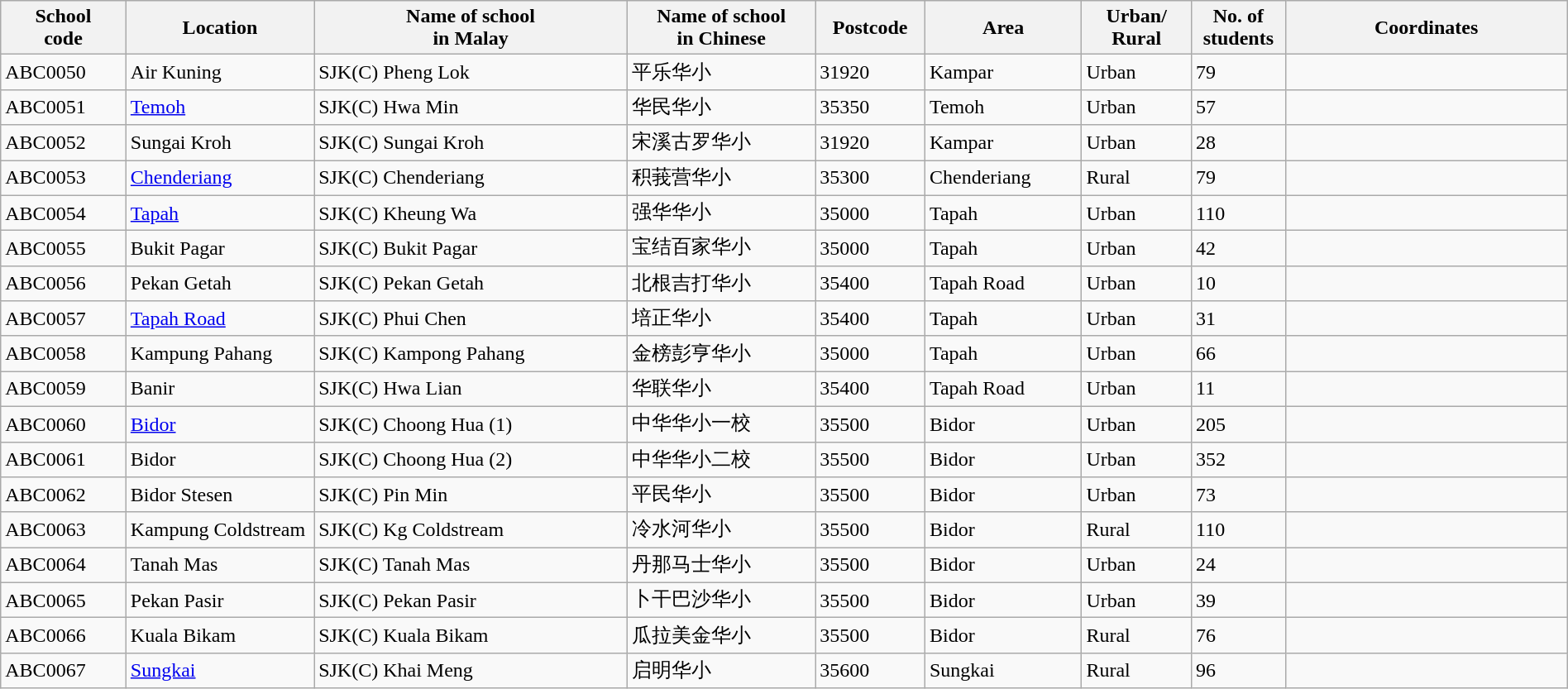<table class="wikitable sortable" style="width:100%">
<tr>
<th style="width:8%">School<br>code</th>
<th style="width:12%">Location</th>
<th style="width:20%">Name of school<br>in Malay</th>
<th style="width:12%">Name of school<br>in Chinese</th>
<th style="width:7%">Postcode</th>
<th style="width:10%">Area</th>
<th style="width:7%">Urban/<br>Rural</th>
<th style="width:6%">No. of<br>students</th>
<th style="width:18% white-space: nowrap;">Coordinates</th>
</tr>
<tr>
<td>ABC0050</td>
<td>Air Kuning</td>
<td>SJK(C) Pheng Lok</td>
<td>平乐华小</td>
<td>31920</td>
<td>Kampar</td>
<td>Urban</td>
<td>79</td>
<td></td>
</tr>
<tr>
<td>ABC0051</td>
<td><a href='#'>Temoh</a></td>
<td>SJK(C) Hwa Min</td>
<td>华民华小</td>
<td>35350</td>
<td>Temoh</td>
<td>Urban</td>
<td>57</td>
<td></td>
</tr>
<tr>
<td>ABC0052</td>
<td>Sungai Kroh</td>
<td>SJK(C) Sungai Kroh</td>
<td>宋溪古罗华小</td>
<td>31920</td>
<td>Kampar</td>
<td>Urban</td>
<td>28</td>
<td></td>
</tr>
<tr>
<td>ABC0053</td>
<td><a href='#'>Chenderiang</a></td>
<td>SJK(C) Chenderiang</td>
<td>积莪营华小</td>
<td>35300</td>
<td>Chenderiang</td>
<td>Rural</td>
<td>79</td>
<td></td>
</tr>
<tr>
<td>ABC0054</td>
<td><a href='#'>Tapah</a></td>
<td>SJK(C) Kheung Wa</td>
<td>强华华小</td>
<td>35000</td>
<td>Tapah</td>
<td>Urban</td>
<td>110</td>
<td></td>
</tr>
<tr>
<td>ABC0055</td>
<td>Bukit Pagar</td>
<td>SJK(C) Bukit Pagar</td>
<td>宝结百家华小</td>
<td>35000</td>
<td>Tapah</td>
<td>Urban</td>
<td>42</td>
<td></td>
</tr>
<tr>
<td>ABC0056</td>
<td>Pekan Getah</td>
<td>SJK(C) Pekan Getah</td>
<td>北根吉打华小</td>
<td>35400</td>
<td>Tapah Road</td>
<td>Urban</td>
<td>10</td>
<td></td>
</tr>
<tr>
<td>ABC0057</td>
<td><a href='#'>Tapah Road</a></td>
<td>SJK(C) Phui Chen</td>
<td>培正华小</td>
<td>35400</td>
<td>Tapah</td>
<td>Urban</td>
<td>31</td>
<td></td>
</tr>
<tr>
<td>ABC0058</td>
<td>Kampung Pahang</td>
<td>SJK(C) Kampong Pahang</td>
<td>金榜彭亨华小</td>
<td>35000</td>
<td>Tapah</td>
<td>Urban</td>
<td>66</td>
<td></td>
</tr>
<tr>
<td>ABC0059</td>
<td>Banir</td>
<td>SJK(C) Hwa Lian</td>
<td>华联华小</td>
<td>35400</td>
<td>Tapah Road</td>
<td>Urban</td>
<td>11</td>
<td></td>
</tr>
<tr>
<td>ABC0060</td>
<td><a href='#'>Bidor</a></td>
<td>SJK(C) Choong Hua (1)</td>
<td>中华华小一校</td>
<td>35500</td>
<td>Bidor</td>
<td>Urban</td>
<td>205</td>
<td></td>
</tr>
<tr>
<td>ABC0061</td>
<td>Bidor</td>
<td>SJK(C) Choong Hua (2)</td>
<td>中华华小二校</td>
<td>35500</td>
<td>Bidor</td>
<td>Urban</td>
<td>352</td>
<td></td>
</tr>
<tr>
<td>ABC0062</td>
<td>Bidor Stesen</td>
<td>SJK(C) Pin Min</td>
<td>平民华小</td>
<td>35500</td>
<td>Bidor</td>
<td>Urban</td>
<td>73</td>
<td></td>
</tr>
<tr>
<td>ABC0063</td>
<td>Kampung Coldstream</td>
<td>SJK(C) Kg Coldstream</td>
<td>冷水河华小</td>
<td>35500</td>
<td>Bidor</td>
<td>Rural</td>
<td>110</td>
<td></td>
</tr>
<tr>
<td>ABC0064</td>
<td>Tanah Mas</td>
<td>SJK(C) Tanah Mas</td>
<td>丹那马士华小</td>
<td>35500</td>
<td>Bidor</td>
<td>Urban</td>
<td>24</td>
<td></td>
</tr>
<tr>
<td>ABC0065</td>
<td>Pekan Pasir</td>
<td>SJK(C) Pekan Pasir</td>
<td>卜干巴沙华小</td>
<td>35500</td>
<td>Bidor</td>
<td>Urban</td>
<td>39</td>
<td></td>
</tr>
<tr>
<td>ABC0066</td>
<td>Kuala Bikam</td>
<td>SJK(C) Kuala Bikam</td>
<td>瓜拉美金华小</td>
<td>35500</td>
<td>Bidor</td>
<td>Rural</td>
<td>76</td>
<td></td>
</tr>
<tr>
<td>ABC0067</td>
<td><a href='#'>Sungkai</a></td>
<td>SJK(C) Khai Meng</td>
<td>启明华小</td>
<td>35600</td>
<td>Sungkai</td>
<td>Rural</td>
<td>96</td>
<td></td>
</tr>
</table>
